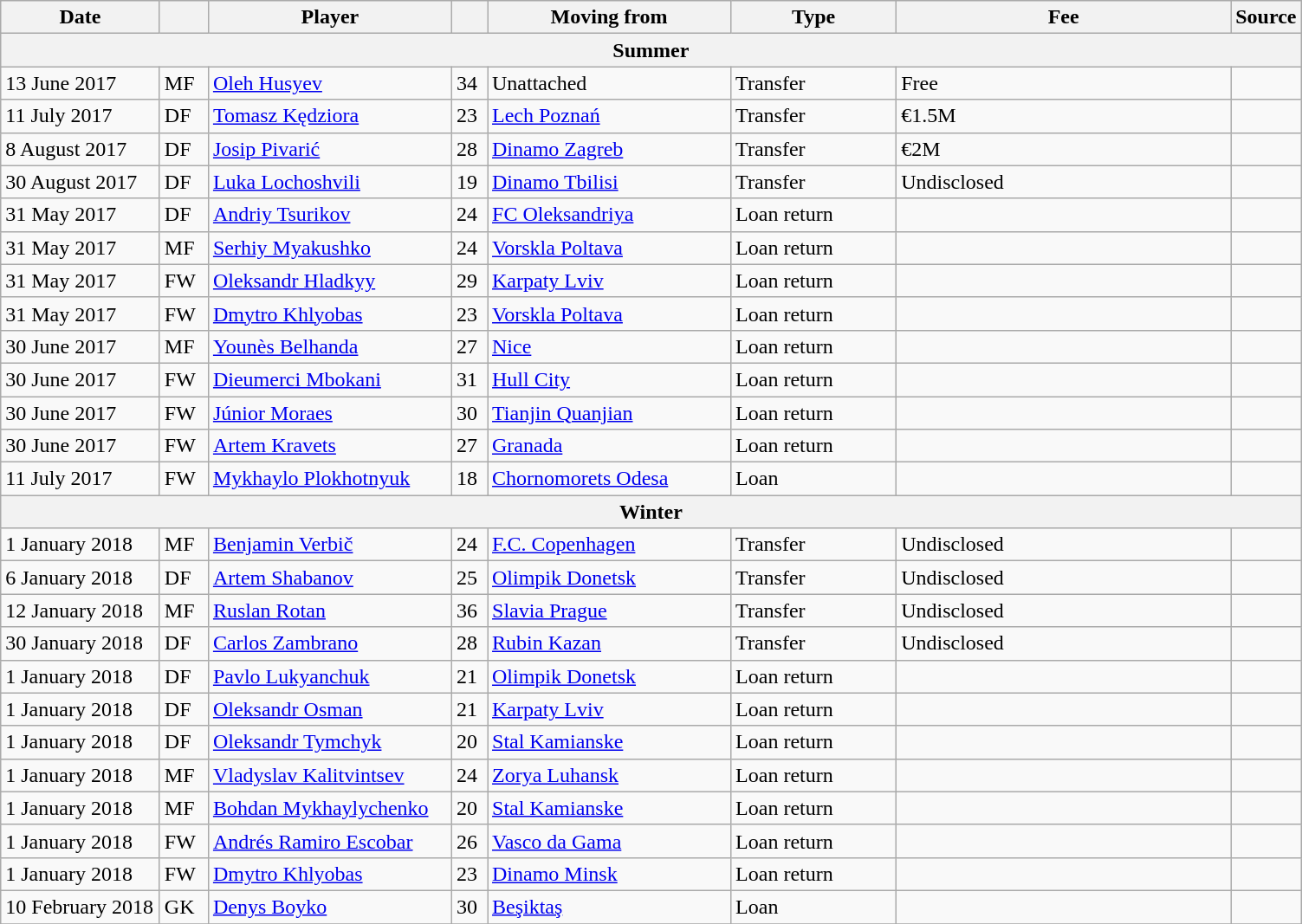<table class="wikitable sortable">
<tr>
<th style="width:115px;">Date</th>
<th style="width:30px;"></th>
<th style="width:180px;">Player</th>
<th style="width:20px;"></th>
<th style="width:180px;">Moving from</th>
<th style="width:120px;" class="unsortable">Type</th>
<th style="width:250px;" class="unsortable">Fee</th>
<th style="width:20px;">Source</th>
</tr>
<tr>
<th colspan=8>Summer</th>
</tr>
<tr>
<td>13 June 2017</td>
<td>MF</td>
<td> <a href='#'>Oleh Husyev</a></td>
<td>34</td>
<td>Unattached</td>
<td>Transfer</td>
<td>Free</td>
<td></td>
</tr>
<tr>
<td>11 July 2017</td>
<td>DF</td>
<td> <a href='#'>Tomasz Kędziora</a></td>
<td>23</td>
<td> <a href='#'>Lech Poznań</a></td>
<td>Transfer</td>
<td>€1.5M</td>
<td></td>
</tr>
<tr>
<td>8 August 2017</td>
<td>DF</td>
<td> <a href='#'>Josip Pivarić</a></td>
<td>28</td>
<td> <a href='#'>Dinamo Zagreb</a></td>
<td>Transfer</td>
<td>€2M</td>
<td></td>
</tr>
<tr>
<td>30 August 2017</td>
<td>DF</td>
<td> <a href='#'>Luka Lochoshvili</a></td>
<td>19</td>
<td> <a href='#'>Dinamo Tbilisi</a></td>
<td>Transfer</td>
<td>Undisclosed</td>
<td></td>
</tr>
<tr>
<td>31 May 2017</td>
<td>DF</td>
<td> <a href='#'>Andriy Tsurikov</a></td>
<td>24</td>
<td> <a href='#'>FC Oleksandriya</a></td>
<td>Loan return</td>
<td></td>
<td></td>
</tr>
<tr>
<td>31 May 2017</td>
<td>MF</td>
<td> <a href='#'>Serhiy Myakushko</a></td>
<td>24</td>
<td> <a href='#'>Vorskla Poltava</a></td>
<td>Loan return</td>
<td></td>
<td></td>
</tr>
<tr>
<td>31 May 2017</td>
<td>FW</td>
<td> <a href='#'>Oleksandr Hladkyy</a></td>
<td>29</td>
<td> <a href='#'>Karpaty Lviv</a></td>
<td>Loan return</td>
<td></td>
<td></td>
</tr>
<tr>
<td>31 May 2017</td>
<td>FW</td>
<td> <a href='#'>Dmytro Khlyobas</a></td>
<td>23</td>
<td> <a href='#'>Vorskla Poltava</a></td>
<td>Loan return</td>
<td></td>
<td></td>
</tr>
<tr>
<td>30 June 2017</td>
<td>MF</td>
<td> <a href='#'>Younès Belhanda</a></td>
<td>27</td>
<td> <a href='#'>Nice</a></td>
<td>Loan return</td>
<td></td>
<td></td>
</tr>
<tr>
<td>30 June 2017</td>
<td>FW</td>
<td> <a href='#'>Dieumerci Mbokani</a></td>
<td>31</td>
<td> <a href='#'>Hull City</a></td>
<td>Loan return</td>
<td></td>
<td></td>
</tr>
<tr>
<td>30 June 2017</td>
<td>FW</td>
<td> <a href='#'>Júnior Moraes</a></td>
<td>30</td>
<td> <a href='#'>Tianjin Quanjian</a></td>
<td>Loan return</td>
<td></td>
<td></td>
</tr>
<tr>
<td>30 June 2017</td>
<td>FW</td>
<td> <a href='#'>Artem Kravets</a></td>
<td>27</td>
<td> <a href='#'>Granada</a></td>
<td>Loan return</td>
<td></td>
<td></td>
</tr>
<tr>
<td>11 July 2017</td>
<td>FW</td>
<td> <a href='#'>Mykhaylo Plokhotnyuk</a></td>
<td>18</td>
<td> <a href='#'>Chornomorets Odesa</a></td>
<td>Loan</td>
<td></td>
<td></td>
</tr>
<tr>
<th colspan=8>Winter</th>
</tr>
<tr>
<td>1 January 2018</td>
<td>MF</td>
<td> <a href='#'>Benjamin Verbič</a></td>
<td>24</td>
<td> <a href='#'>F.C. Copenhagen</a></td>
<td>Transfer</td>
<td>Undisclosed</td>
<td></td>
</tr>
<tr>
<td>6 January 2018</td>
<td>DF</td>
<td> <a href='#'>Artem Shabanov</a></td>
<td>25</td>
<td> <a href='#'>Olimpik Donetsk</a></td>
<td>Transfer</td>
<td>Undisclosed</td>
<td></td>
</tr>
<tr>
<td>12 January 2018</td>
<td>MF</td>
<td> <a href='#'>Ruslan Rotan</a></td>
<td>36</td>
<td> <a href='#'>Slavia Prague</a></td>
<td>Transfer</td>
<td>Undisclosed</td>
<td></td>
</tr>
<tr>
<td>30 January 2018</td>
<td>DF</td>
<td> <a href='#'>Carlos Zambrano</a></td>
<td>28</td>
<td> <a href='#'>Rubin Kazan</a></td>
<td>Transfer</td>
<td>Undisclosed</td>
<td></td>
</tr>
<tr>
<td>1 January 2018</td>
<td>DF</td>
<td> <a href='#'>Pavlo Lukyanchuk</a></td>
<td>21</td>
<td> <a href='#'>Olimpik Donetsk</a></td>
<td>Loan return</td>
<td></td>
<td></td>
</tr>
<tr>
<td>1 January 2018</td>
<td>DF</td>
<td> <a href='#'>Oleksandr Osman</a></td>
<td>21</td>
<td> <a href='#'>Karpaty Lviv</a></td>
<td>Loan return</td>
<td></td>
<td></td>
</tr>
<tr>
<td>1 January 2018</td>
<td>DF</td>
<td> <a href='#'>Oleksandr Tymchyk</a></td>
<td>20</td>
<td> <a href='#'>Stal Kamianske</a></td>
<td>Loan return</td>
<td></td>
<td></td>
</tr>
<tr>
<td>1 January 2018</td>
<td>MF</td>
<td> <a href='#'>Vladyslav Kalitvintsev</a></td>
<td>24</td>
<td> <a href='#'>Zorya Luhansk</a></td>
<td>Loan return</td>
<td></td>
<td></td>
</tr>
<tr>
<td>1 January 2018</td>
<td>MF</td>
<td> <a href='#'>Bohdan Mykhaylychenko</a></td>
<td>20</td>
<td> <a href='#'>Stal Kamianske</a></td>
<td>Loan return</td>
<td></td>
<td></td>
</tr>
<tr>
<td>1 January 2018</td>
<td>FW</td>
<td> <a href='#'>Andrés Ramiro Escobar</a></td>
<td>26</td>
<td> <a href='#'>Vasco da Gama</a></td>
<td>Loan return</td>
<td></td>
<td></td>
</tr>
<tr>
<td>1 January 2018</td>
<td>FW</td>
<td> <a href='#'>Dmytro Khlyobas</a></td>
<td>23</td>
<td> <a href='#'>Dinamo Minsk</a></td>
<td>Loan return</td>
<td></td>
<td></td>
</tr>
<tr>
<td>10 February 2018</td>
<td>GK</td>
<td> <a href='#'>Denys Boyko</a></td>
<td>30</td>
<td> <a href='#'>Beşiktaş</a></td>
<td>Loan</td>
<td></td>
<td></td>
</tr>
<tr>
</tr>
</table>
